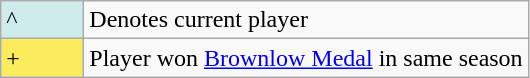<table class="wikitable">
<tr>
<td style="background:#cfecec; width:3em;">^</td>
<td>Denotes current player</td>
</tr>
<tr>
<td style="background:#fbec5d; width:3em;">+</td>
<td>Player won <a href='#'>Brownlow Medal</a> in same season</td>
</tr>
</table>
